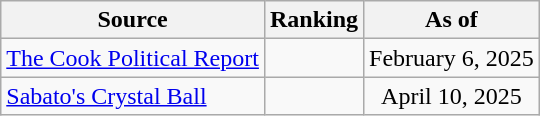<table class="wikitable" style="text-align:center">
<tr>
<th>Source</th>
<th>Ranking</th>
<th>As of</th>
</tr>
<tr>
<td align=left><a href='#'>The Cook Political Report</a></td>
<td></td>
<td>February 6, 2025</td>
</tr>
<tr>
<td align=left><a href='#'>Sabato's Crystal Ball</a></td>
<td></td>
<td>April 10, 2025</td>
</tr>
</table>
